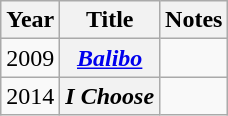<table class="wikitable plainrowheaders sortable">
<tr>
<th scope="col">Year</th>
<th scope="col">Title</th>
<th scope="col" class="unsortable">Notes</th>
</tr>
<tr>
<td>2009</td>
<th scope="row"><em><a href='#'>Balibo</a></em></th>
<td></td>
</tr>
<tr>
<td>2014</td>
<th scope="row"><em>I Choose</em></th>
<td></td>
</tr>
</table>
